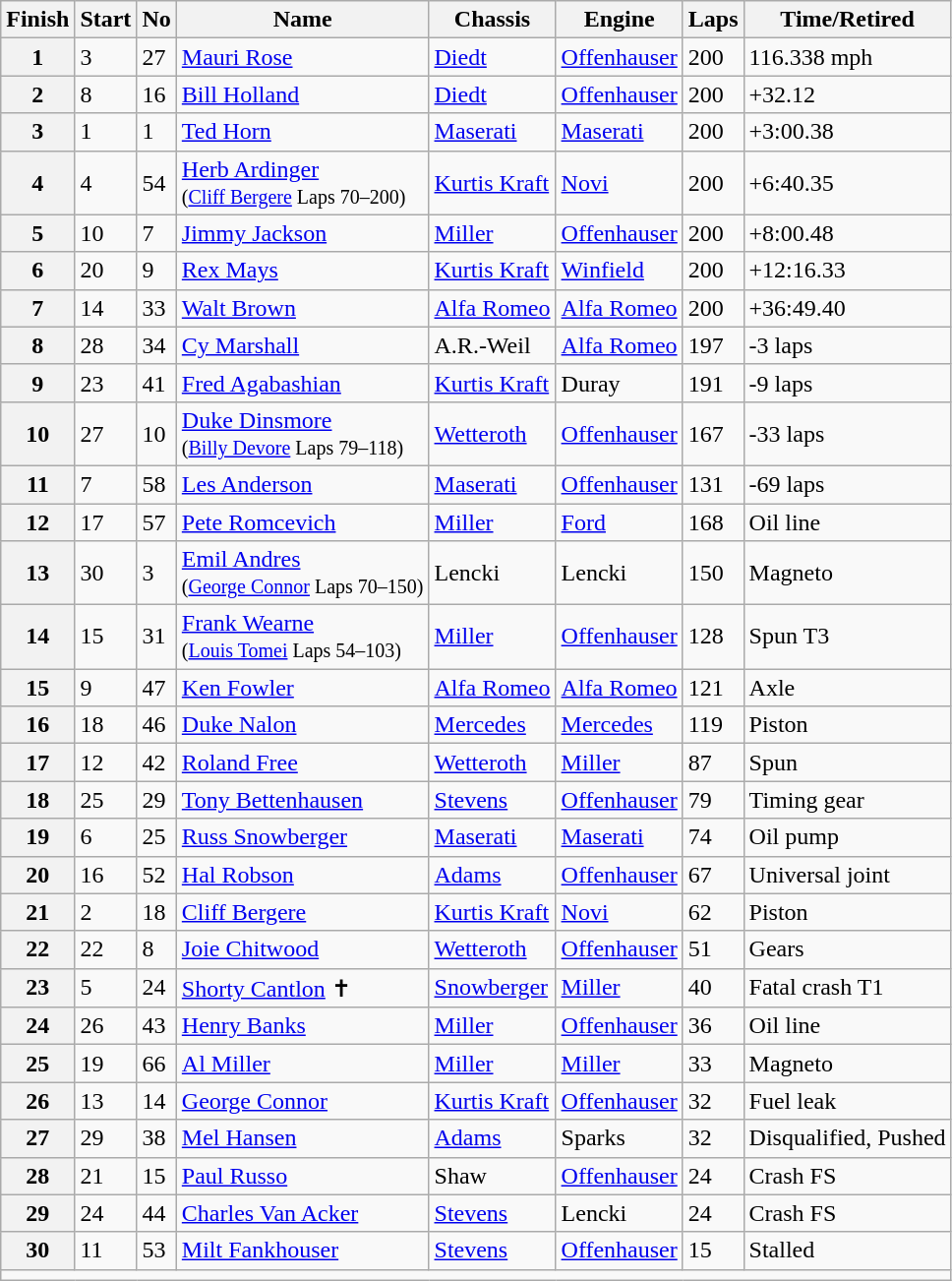<table class="wikitable">
<tr>
<th>Finish</th>
<th>Start</th>
<th>No</th>
<th>Name</th>
<th>Chassis</th>
<th>Engine</th>
<th>Laps</th>
<th>Time/Retired</th>
</tr>
<tr>
<th>1</th>
<td>3</td>
<td>27</td>
<td> <a href='#'>Mauri Rose</a> <strong></strong></td>
<td><a href='#'>Diedt</a></td>
<td><a href='#'>Offenhauser</a></td>
<td>200</td>
<td>116.338 mph</td>
</tr>
<tr>
<th>2</th>
<td>8</td>
<td>16</td>
<td> <a href='#'>Bill Holland</a> <strong></strong></td>
<td><a href='#'>Diedt</a></td>
<td><a href='#'>Offenhauser</a></td>
<td>200</td>
<td>+32.12</td>
</tr>
<tr>
<th>3</th>
<td>1</td>
<td>1</td>
<td> <a href='#'>Ted Horn</a></td>
<td><a href='#'>Maserati</a></td>
<td><a href='#'>Maserati</a></td>
<td>200</td>
<td>+3:00.38</td>
</tr>
<tr>
<th>4</th>
<td>4</td>
<td>54</td>
<td> <a href='#'>Herb Ardinger</a><br><small>(<a href='#'>Cliff Bergere</a> Laps 70–200)</small></td>
<td><a href='#'>Kurtis Kraft</a></td>
<td><a href='#'>Novi</a></td>
<td>200</td>
<td>+6:40.35</td>
</tr>
<tr>
<th>5</th>
<td>10</td>
<td>7</td>
<td> <a href='#'>Jimmy Jackson</a></td>
<td><a href='#'>Miller</a></td>
<td><a href='#'>Offenhauser</a></td>
<td>200</td>
<td>+8:00.48</td>
</tr>
<tr>
<th>6</th>
<td>20</td>
<td>9</td>
<td> <a href='#'>Rex Mays</a></td>
<td><a href='#'>Kurtis Kraft</a></td>
<td><a href='#'>Winfield</a></td>
<td>200</td>
<td>+12:16.33</td>
</tr>
<tr>
<th>7</th>
<td>14</td>
<td>33</td>
<td> <a href='#'>Walt Brown</a> <strong></strong></td>
<td><a href='#'>Alfa Romeo</a></td>
<td><a href='#'>Alfa Romeo</a></td>
<td>200</td>
<td>+36:49.40</td>
</tr>
<tr>
<th>8</th>
<td>28</td>
<td>34</td>
<td> <a href='#'>Cy Marshall</a></td>
<td>A.R.-Weil</td>
<td><a href='#'>Alfa Romeo</a></td>
<td>197</td>
<td>-3 laps</td>
</tr>
<tr>
<th>9</th>
<td>23</td>
<td>41</td>
<td> <a href='#'>Fred Agabashian</a> <strong></strong></td>
<td><a href='#'>Kurtis Kraft</a></td>
<td>Duray</td>
<td>191</td>
<td>-9 laps</td>
</tr>
<tr>
<th>10</th>
<td>27</td>
<td>10</td>
<td> <a href='#'>Duke Dinsmore</a><br><small>(<a href='#'>Billy Devore</a> Laps 79–118)</small></td>
<td><a href='#'>Wetteroth</a></td>
<td><a href='#'>Offenhauser</a></td>
<td>167</td>
<td>-33 laps</td>
</tr>
<tr>
<th>11</th>
<td>7</td>
<td>58</td>
<td> <a href='#'>Les Anderson</a> <strong></strong></td>
<td><a href='#'>Maserati</a></td>
<td><a href='#'>Offenhauser</a></td>
<td>131</td>
<td>-69 laps</td>
</tr>
<tr>
<th>12</th>
<td>17</td>
<td>57</td>
<td> <a href='#'>Pete Romcevich</a> <strong></strong></td>
<td><a href='#'>Miller</a></td>
<td><a href='#'>Ford</a></td>
<td>168</td>
<td>Oil line</td>
</tr>
<tr>
<th>13</th>
<td>30</td>
<td>3</td>
<td> <a href='#'>Emil Andres</a><br><small>(<a href='#'>George Connor</a> Laps 70–150)</small></td>
<td>Lencki</td>
<td>Lencki</td>
<td>150</td>
<td>Magneto</td>
</tr>
<tr>
<th>14</th>
<td>15</td>
<td>31</td>
<td> <a href='#'>Frank Wearne</a><br><small>(<a href='#'>Louis Tomei</a> Laps 54–103)</small></td>
<td><a href='#'>Miller</a></td>
<td><a href='#'>Offenhauser</a></td>
<td>128</td>
<td>Spun T3</td>
</tr>
<tr>
<th>15</th>
<td>9</td>
<td>47</td>
<td> <a href='#'>Ken Fowler</a></td>
<td><a href='#'>Alfa Romeo</a></td>
<td><a href='#'>Alfa Romeo</a></td>
<td>121</td>
<td>Axle</td>
</tr>
<tr>
<th>16</th>
<td>18</td>
<td>46</td>
<td> <a href='#'>Duke Nalon</a></td>
<td><a href='#'>Mercedes</a></td>
<td><a href='#'>Mercedes</a></td>
<td>119</td>
<td>Piston</td>
</tr>
<tr>
<th>17</th>
<td>12</td>
<td>42</td>
<td> <a href='#'>Roland Free</a></td>
<td><a href='#'>Wetteroth</a></td>
<td><a href='#'>Miller</a></td>
<td>87</td>
<td>Spun</td>
</tr>
<tr>
<th>18</th>
<td>25</td>
<td>29</td>
<td> <a href='#'>Tony Bettenhausen</a></td>
<td><a href='#'>Stevens</a></td>
<td><a href='#'>Offenhauser</a></td>
<td>79</td>
<td>Timing gear</td>
</tr>
<tr>
<th>19</th>
<td>6</td>
<td>25</td>
<td> <a href='#'>Russ Snowberger</a></td>
<td><a href='#'>Maserati</a></td>
<td><a href='#'>Maserati</a></td>
<td>74</td>
<td>Oil pump</td>
</tr>
<tr>
<th>20</th>
<td>16</td>
<td>52</td>
<td> <a href='#'>Hal Robson</a></td>
<td><a href='#'>Adams</a></td>
<td><a href='#'>Offenhauser</a></td>
<td>67</td>
<td>Universal joint</td>
</tr>
<tr>
<th>21</th>
<td>2</td>
<td>18</td>
<td> <a href='#'>Cliff Bergere</a></td>
<td><a href='#'>Kurtis Kraft</a></td>
<td><a href='#'>Novi</a></td>
<td>62</td>
<td>Piston</td>
</tr>
<tr>
<th>22</th>
<td>22</td>
<td>8</td>
<td> <a href='#'>Joie Chitwood</a></td>
<td><a href='#'>Wetteroth</a></td>
<td><a href='#'>Offenhauser</a></td>
<td>51</td>
<td>Gears</td>
</tr>
<tr>
<th>23</th>
<td>5</td>
<td>24</td>
<td> <a href='#'>Shorty Cantlon</a> ✝</td>
<td><a href='#'>Snowberger</a></td>
<td><a href='#'>Miller</a></td>
<td>40</td>
<td>Fatal crash T1</td>
</tr>
<tr>
<th>24</th>
<td>26</td>
<td>43</td>
<td> <a href='#'>Henry Banks</a></td>
<td><a href='#'>Miller</a></td>
<td><a href='#'>Offenhauser</a></td>
<td>36</td>
<td>Oil line</td>
</tr>
<tr>
<th>25</th>
<td>19</td>
<td>66</td>
<td> <a href='#'>Al Miller</a></td>
<td><a href='#'>Miller</a></td>
<td><a href='#'>Miller</a></td>
<td>33</td>
<td>Magneto</td>
</tr>
<tr>
<th>26</th>
<td>13</td>
<td>14</td>
<td> <a href='#'>George Connor</a></td>
<td><a href='#'>Kurtis Kraft</a></td>
<td><a href='#'>Offenhauser</a></td>
<td>32</td>
<td>Fuel leak</td>
</tr>
<tr>
<th>27</th>
<td>29</td>
<td>38</td>
<td> <a href='#'>Mel Hansen</a></td>
<td><a href='#'>Adams</a></td>
<td>Sparks</td>
<td>32</td>
<td>Disqualified, Pushed</td>
</tr>
<tr>
<th>28</th>
<td>21</td>
<td>15</td>
<td> <a href='#'>Paul Russo</a></td>
<td>Shaw</td>
<td><a href='#'>Offenhauser</a></td>
<td>24</td>
<td>Crash FS</td>
</tr>
<tr>
<th>29</th>
<td>24</td>
<td>44</td>
<td> <a href='#'>Charles Van Acker</a> <strong></strong></td>
<td><a href='#'>Stevens</a></td>
<td>Lencki</td>
<td>24</td>
<td>Crash FS</td>
</tr>
<tr>
<th>30</th>
<td>11</td>
<td>53</td>
<td> <a href='#'>Milt Fankhouser</a> <strong></strong></td>
<td><a href='#'>Stevens</a></td>
<td><a href='#'>Offenhauser</a></td>
<td>15</td>
<td>Stalled</td>
</tr>
<tr>
<td colspan="9" style="text-align:center"></td>
</tr>
</table>
